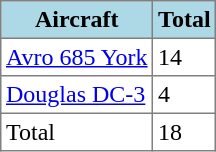<table class="toccolours" border="1" cellpadding="3" style="border-collapse:collapse">
<tr bgcolor=lightblue>
<th>Aircraft</th>
<th>Total</th>
</tr>
<tr>
<td><a href='#'>Avro 685 York</a></td>
<td>14</td>
</tr>
<tr>
<td><a href='#'>Douglas DC-3</a></td>
<td>4</td>
</tr>
<tr>
<td>Total</td>
<td>18</td>
</tr>
</table>
